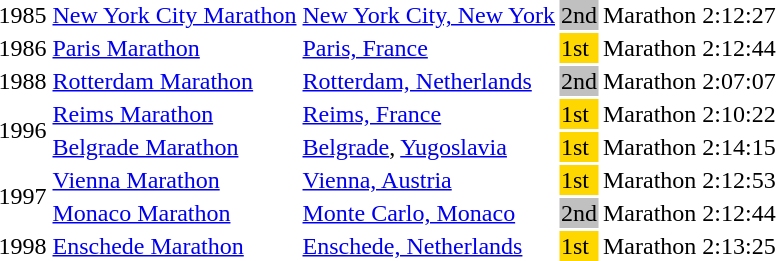<table>
<tr>
<td>1985</td>
<td><a href='#'>New York City Marathon</a></td>
<td><a href='#'>New York City, New York</a></td>
<td bgcolor="silver">2nd</td>
<td>Marathon</td>
<td>2:12:27</td>
</tr>
<tr>
<td>1986</td>
<td><a href='#'>Paris Marathon</a></td>
<td><a href='#'>Paris, France</a></td>
<td bgcolor="gold">1st</td>
<td>Marathon</td>
<td>2:12:44</td>
</tr>
<tr>
<td>1988</td>
<td><a href='#'>Rotterdam Marathon</a></td>
<td><a href='#'>Rotterdam, Netherlands</a></td>
<td bgcolor=silver>2nd</td>
<td>Marathon</td>
<td>2:07:07</td>
</tr>
<tr>
<td rowspan=2>1996</td>
<td><a href='#'>Reims Marathon</a></td>
<td><a href='#'>Reims, France</a></td>
<td bgcolor="gold">1st</td>
<td>Marathon</td>
<td>2:10:22</td>
</tr>
<tr>
<td><a href='#'>Belgrade Marathon</a></td>
<td><a href='#'>Belgrade</a>, <a href='#'>Yugoslavia</a></td>
<td bgcolor="gold">1st</td>
<td>Marathon</td>
<td>2:14:15</td>
</tr>
<tr>
<td rowspan=2>1997</td>
<td><a href='#'>Vienna Marathon</a></td>
<td><a href='#'>Vienna, Austria</a></td>
<td bgcolor="gold">1st</td>
<td>Marathon</td>
<td>2:12:53</td>
</tr>
<tr>
<td><a href='#'>Monaco Marathon</a></td>
<td><a href='#'>Monte Carlo, Monaco</a></td>
<td bgcolor="silver">2nd</td>
<td>Marathon</td>
<td>2:12:44</td>
</tr>
<tr>
<td>1998</td>
<td><a href='#'>Enschede Marathon</a></td>
<td><a href='#'>Enschede, Netherlands</a></td>
<td bgcolor="gold">1st</td>
<td>Marathon</td>
<td>2:13:25</td>
</tr>
</table>
